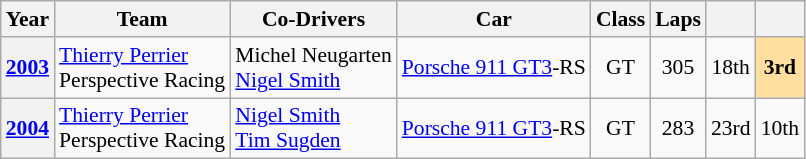<table class="wikitable" style="text-align:center; font-size:90%">
<tr>
<th>Year</th>
<th>Team</th>
<th>Co-Drivers</th>
<th>Car</th>
<th>Class</th>
<th>Laps</th>
<th></th>
<th></th>
</tr>
<tr>
<th><a href='#'>2003</a></th>
<td align="left"> <a href='#'>Thierry Perrier</a><br> Perspective Racing</td>
<td align="left"> Michel Neugarten<br> <a href='#'>Nigel Smith</a></td>
<td align="left"><a href='#'>Porsche 911 GT3</a>-RS</td>
<td>GT</td>
<td>305</td>
<td>18th</td>
<td style="background:#FFDF9F;"><strong>3rd</strong></td>
</tr>
<tr>
<th><a href='#'>2004</a></th>
<td align="left"> <a href='#'>Thierry Perrier</a><br> Perspective Racing</td>
<td align="left"> <a href='#'>Nigel Smith</a><br> <a href='#'>Tim Sugden</a></td>
<td align="left"><a href='#'>Porsche 911 GT3</a>-RS</td>
<td>GT</td>
<td>283</td>
<td>23rd</td>
<td>10th</td>
</tr>
</table>
